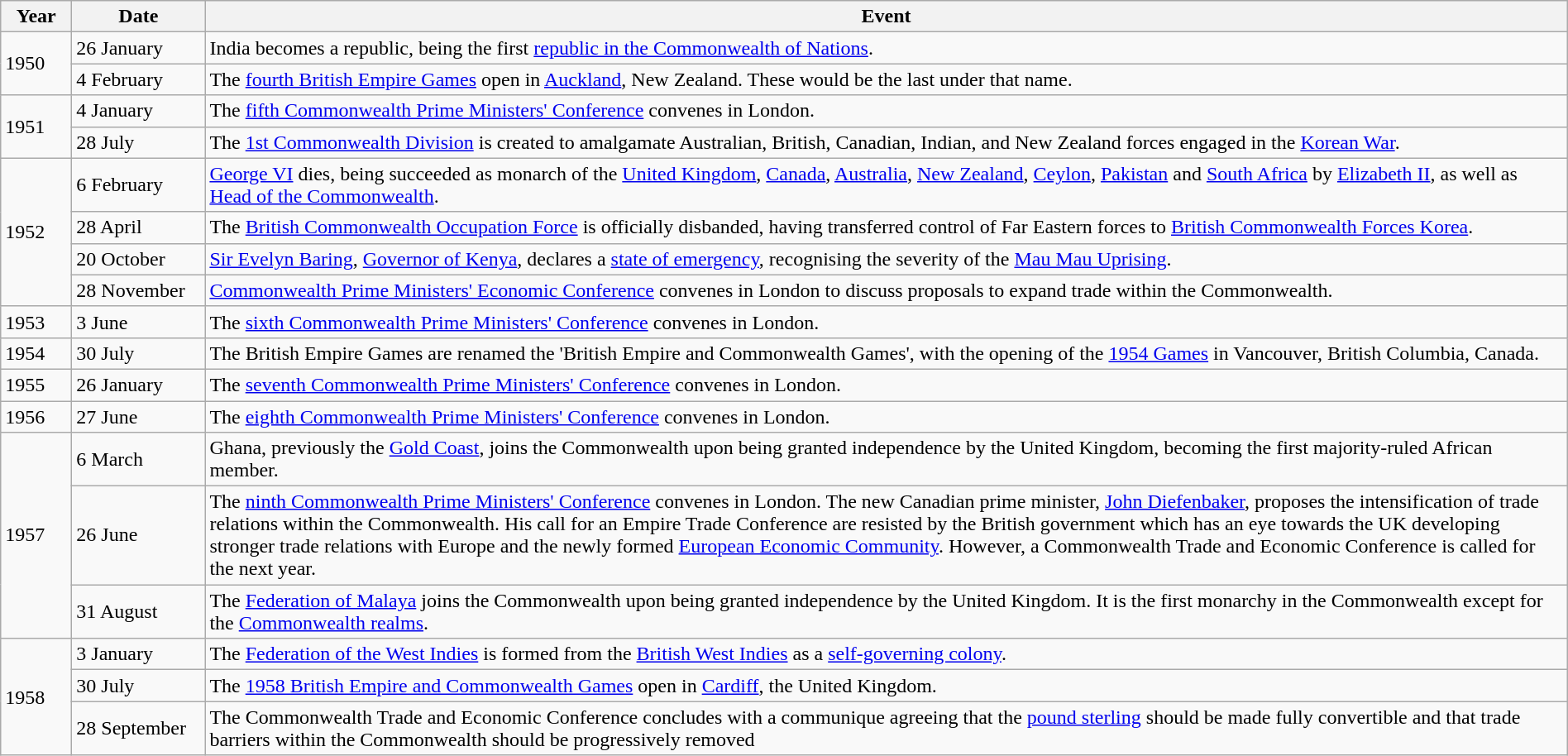<table class="wikitable" width="100%">
<tr>
<th width=50px>Year</th>
<th width=100px>Date</th>
<th>Event</th>
</tr>
<tr>
<td rowspan=2>1950</td>
<td>26 January</td>
<td>India becomes a republic, being the first <a href='#'>republic in the Commonwealth of Nations</a>.</td>
</tr>
<tr>
<td>4 February</td>
<td>The <a href='#'>fourth British Empire Games</a> open in <a href='#'>Auckland</a>, New Zealand. These would be the last under that name.</td>
</tr>
<tr>
<td rowspan=2>1951</td>
<td>4 January</td>
<td>The <a href='#'>fifth Commonwealth Prime Ministers' Conference</a> convenes in London.</td>
</tr>
<tr>
<td>28 July</td>
<td>The <a href='#'>1st Commonwealth Division</a> is created to amalgamate Australian, British, Canadian, Indian, and New Zealand forces engaged in the <a href='#'>Korean War</a>.</td>
</tr>
<tr>
<td rowspan=4>1952</td>
<td>6 February</td>
<td><a href='#'>George VI</a> dies, being succeeded as monarch of the <a href='#'>United Kingdom</a>, <a href='#'>Canada</a>, <a href='#'>Australia</a>, <a href='#'>New Zealand</a>, <a href='#'>Ceylon</a>, <a href='#'>Pakistan</a> and <a href='#'>South Africa</a> by <a href='#'>Elizabeth II</a>, as well as <a href='#'>Head of the Commonwealth</a>.</td>
</tr>
<tr>
<td>28 April</td>
<td>The <a href='#'>British Commonwealth Occupation Force</a> is officially disbanded, having transferred control of Far Eastern forces to <a href='#'>British Commonwealth Forces Korea</a>.</td>
</tr>
<tr>
<td>20 October</td>
<td><a href='#'>Sir Evelyn Baring</a>, <a href='#'>Governor of Kenya</a>, declares a <a href='#'>state of emergency</a>, recognising the severity of the <a href='#'>Mau Mau Uprising</a>.</td>
</tr>
<tr>
<td>28 November</td>
<td><a href='#'>Commonwealth Prime Ministers' Economic Conference</a> convenes in London to discuss proposals to expand trade within the Commonwealth.</td>
</tr>
<tr>
<td>1953</td>
<td>3 June</td>
<td>The <a href='#'>sixth Commonwealth Prime Ministers' Conference</a> convenes in London.</td>
</tr>
<tr>
<td>1954</td>
<td>30 July</td>
<td>The British Empire Games are renamed the 'British Empire and Commonwealth Games', with the opening of the <a href='#'>1954 Games</a> in Vancouver, British Columbia, Canada.</td>
</tr>
<tr>
<td>1955</td>
<td>26 January</td>
<td>The <a href='#'>seventh Commonwealth Prime Ministers' Conference</a> convenes in London.</td>
</tr>
<tr>
<td>1956</td>
<td>27 June</td>
<td>The <a href='#'>eighth Commonwealth Prime Ministers' Conference</a> convenes in London.</td>
</tr>
<tr>
<td rowspan=3>1957</td>
<td>6 March</td>
<td>Ghana, previously the <a href='#'>Gold Coast</a>, joins the Commonwealth upon being granted independence by the United Kingdom, becoming the first majority-ruled African member.</td>
</tr>
<tr>
<td>26 June</td>
<td>The <a href='#'>ninth Commonwealth Prime Ministers' Conference</a> convenes in London. The new Canadian prime minister, <a href='#'>John Diefenbaker</a>, proposes the intensification of trade relations within the Commonwealth. His call for an Empire Trade Conference are resisted by the British government which has an eye towards the UK developing stronger trade relations with Europe and the newly formed <a href='#'>European Economic Community</a>. However, a Commonwealth Trade and Economic Conference is called for the next year.</td>
</tr>
<tr>
<td>31 August</td>
<td>The <a href='#'>Federation of Malaya</a> joins the Commonwealth upon being granted independence by the United Kingdom. It is the first monarchy in the Commonwealth except for the <a href='#'>Commonwealth realms</a>.</td>
</tr>
<tr>
<td rowspan=3>1958</td>
<td>3 January</td>
<td>The <a href='#'>Federation of the West Indies</a> is formed from the <a href='#'>British West Indies</a> as a <a href='#'>self-governing colony</a>.</td>
</tr>
<tr>
<td>30 July</td>
<td>The <a href='#'>1958 British Empire and Commonwealth Games</a> open in <a href='#'>Cardiff</a>, the United Kingdom.</td>
</tr>
<tr>
<td>28 September</td>
<td>The Commonwealth Trade and Economic Conference concludes with a communique agreeing that the <a href='#'>pound sterling</a> should be made fully convertible and that trade barriers within the Commonwealth should be progressively removed</td>
</tr>
</table>
